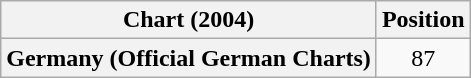<table class="wikitable plainrowheaders" style="text-align:center">
<tr>
<th scope="col">Chart (2004)</th>
<th scope="col">Position</th>
</tr>
<tr>
<th scope="row">Germany (Official German Charts)</th>
<td>87</td>
</tr>
</table>
